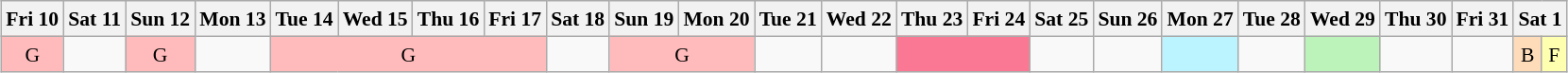<table class="wikitable" style="margin:0.5em auto; font-size:90%; line-height:1.25em; text-align:center">
<tr>
<th>Fri 10</th>
<th>Sat 11</th>
<th>Sun 12</th>
<th>Mon 13</th>
<th>Tue 14</th>
<th>Wed 15</th>
<th>Thu 16</th>
<th>Fri 17</th>
<th>Sat 18</th>
<th>Sun 19</th>
<th>Mon 20</th>
<th>Tue 21</th>
<th>Wed 22</th>
<th>Thu 23</th>
<th>Fri 24</th>
<th>Sat 25</th>
<th>Sun 26</th>
<th>Mon 27</th>
<th>Tue 28</th>
<th>Wed 29</th>
<th colspan="2">Thu 30</th>
<th>Fri 31</th>
<th colspan="2">Sat 1</th>
</tr>
<tr>
<td bgcolor="#FFBBBB">G</td>
<td></td>
<td bgcolor="#FFBBBB">G</td>
<td></td>
<td bgcolor="#FFBBBB" colspan="4">G</td>
<td></td>
<td bgcolor="#FFBBBB" colspan="2">G</td>
<td></td>
<td></td>
<td bgcolor="#FA7894" colspan="2"></td>
<td></td>
<td></td>
<td bgcolor="#BBF3FF"></td>
<td></td>
<td bgcolor="#BBF3BB"></td>
<td colspan=2></td>
<td></td>
<td bgcolor="#FEDCBA">B</td>
<td bgcolor="#FFFFB">F</td>
</tr>
</table>
